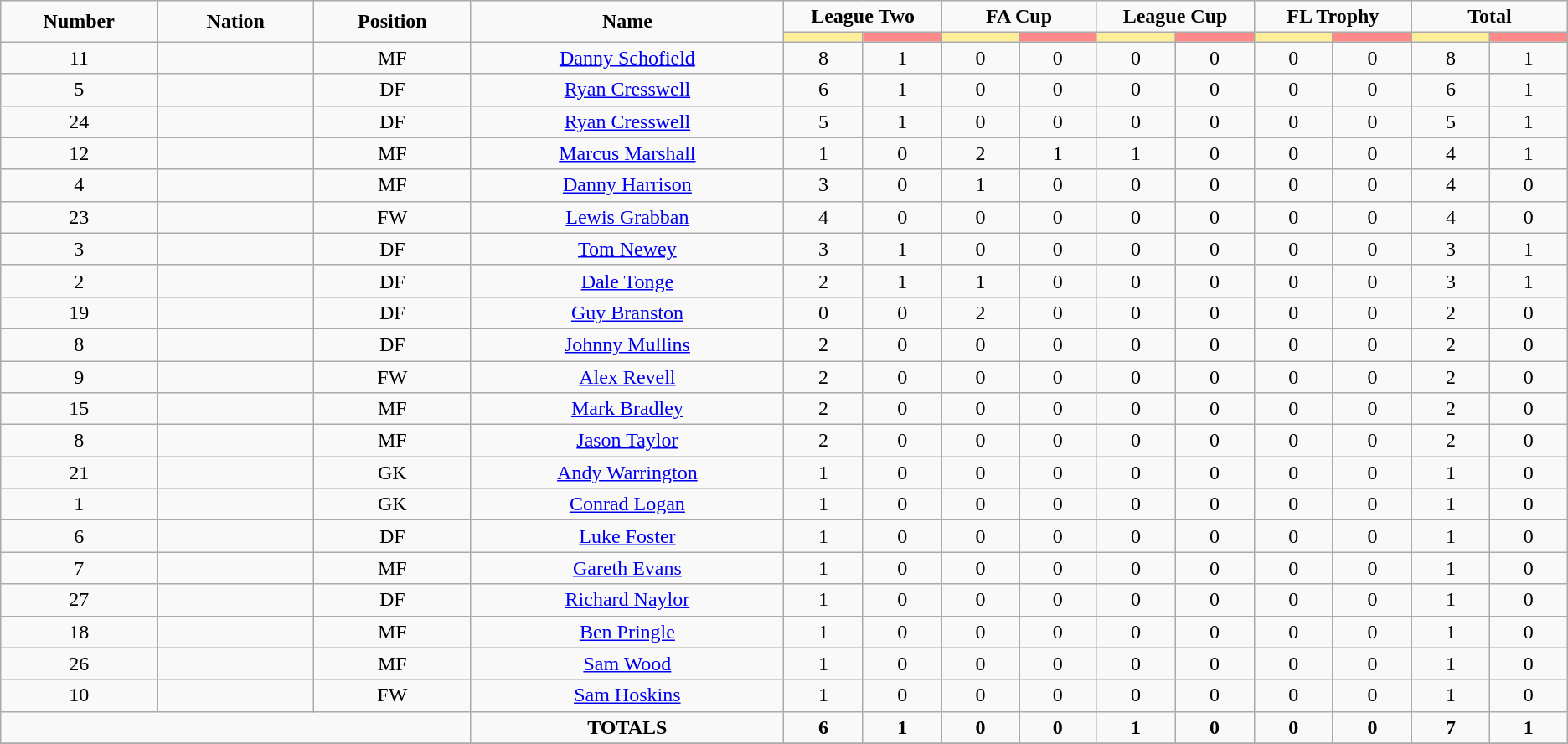<table class="wikitable" style="font-size: 100%; text-align: center;">
<tr>
<td rowspan="2" width="10%" align="center"><strong>Number</strong></td>
<td rowspan="2" width="10%" align="center"><strong>Nation</strong></td>
<td rowspan="2" width="10%" align="center"><strong>Position</strong></td>
<td rowspan="2" width="20%" align="center"><strong>Name</strong></td>
<td colspan="2" align="center"><strong>League Two</strong></td>
<td colspan="2" align="center"><strong>FA Cup</strong></td>
<td colspan="2" align="center"><strong>League Cup</strong></td>
<td colspan="2" align="center"><strong>FL Trophy</strong></td>
<td colspan="2" align="center"><strong>Total</strong></td>
</tr>
<tr>
<th width=60 style="background: #FFEE99"></th>
<th width=60 style="background: #FF8888"></th>
<th width=60 style="background: #FFEE99"></th>
<th width=60 style="background: #FF8888"></th>
<th width=60 style="background: #FFEE99"></th>
<th width=60 style="background: #FF8888"></th>
<th width=60 style="background: #FFEE99"></th>
<th width=60 style="background: #FF8888"></th>
<th width=60 style="background: #FFEE99"></th>
<th width=60 style="background: #FF8888"></th>
</tr>
<tr>
<td>11</td>
<td></td>
<td>MF</td>
<td><a href='#'>Danny Schofield</a></td>
<td>8</td>
<td>1</td>
<td>0</td>
<td>0</td>
<td>0</td>
<td>0</td>
<td>0</td>
<td>0</td>
<td>8</td>
<td>1</td>
</tr>
<tr>
<td>5</td>
<td></td>
<td>DF</td>
<td><a href='#'>Ryan Cresswell</a></td>
<td>6</td>
<td>1</td>
<td>0</td>
<td>0</td>
<td>0</td>
<td>0</td>
<td>0</td>
<td>0</td>
<td>6</td>
<td>1</td>
</tr>
<tr>
<td>24</td>
<td></td>
<td>DF</td>
<td><a href='#'>Ryan Cresswell</a></td>
<td>5</td>
<td>1</td>
<td>0</td>
<td>0</td>
<td>0</td>
<td>0</td>
<td>0</td>
<td>0</td>
<td>5</td>
<td>1</td>
</tr>
<tr>
<td>12</td>
<td></td>
<td>MF</td>
<td><a href='#'>Marcus Marshall</a></td>
<td>1</td>
<td>0</td>
<td>2</td>
<td>1</td>
<td>1</td>
<td>0</td>
<td>0</td>
<td>0</td>
<td>4</td>
<td>1</td>
</tr>
<tr>
<td>4</td>
<td></td>
<td>MF</td>
<td><a href='#'>Danny Harrison</a></td>
<td>3</td>
<td>0</td>
<td>1</td>
<td>0</td>
<td>0</td>
<td>0</td>
<td>0</td>
<td>0</td>
<td>4</td>
<td>0</td>
</tr>
<tr>
<td>23</td>
<td></td>
<td>FW</td>
<td><a href='#'>Lewis Grabban</a></td>
<td>4</td>
<td>0</td>
<td>0</td>
<td>0</td>
<td>0</td>
<td>0</td>
<td>0</td>
<td>0</td>
<td>4</td>
<td>0</td>
</tr>
<tr>
<td>3</td>
<td></td>
<td>DF</td>
<td><a href='#'>Tom Newey</a></td>
<td>3</td>
<td>1</td>
<td>0</td>
<td>0</td>
<td>0</td>
<td>0</td>
<td>0</td>
<td>0</td>
<td>3</td>
<td>1</td>
</tr>
<tr>
<td>2</td>
<td></td>
<td>DF</td>
<td><a href='#'>Dale Tonge</a></td>
<td>2</td>
<td>1</td>
<td>1</td>
<td>0</td>
<td>0</td>
<td>0</td>
<td>0</td>
<td>0</td>
<td>3</td>
<td>1</td>
</tr>
<tr>
<td>19</td>
<td></td>
<td>DF</td>
<td><a href='#'>Guy Branston</a></td>
<td>0</td>
<td>0</td>
<td>2</td>
<td>0</td>
<td>0</td>
<td>0</td>
<td>0</td>
<td>0</td>
<td>2</td>
<td>0</td>
</tr>
<tr>
<td>8</td>
<td></td>
<td>DF</td>
<td><a href='#'>Johnny Mullins</a></td>
<td>2</td>
<td>0</td>
<td>0</td>
<td>0</td>
<td>0</td>
<td>0</td>
<td>0</td>
<td>0</td>
<td>2</td>
<td>0</td>
</tr>
<tr>
<td>9</td>
<td></td>
<td>FW</td>
<td><a href='#'>Alex Revell</a></td>
<td>2</td>
<td>0</td>
<td>0</td>
<td>0</td>
<td>0</td>
<td>0</td>
<td>0</td>
<td>0</td>
<td>2</td>
<td>0</td>
</tr>
<tr>
<td>15</td>
<td></td>
<td>MF</td>
<td><a href='#'>Mark Bradley</a></td>
<td>2</td>
<td>0</td>
<td>0</td>
<td>0</td>
<td>0</td>
<td>0</td>
<td>0</td>
<td>0</td>
<td>2</td>
<td>0</td>
</tr>
<tr>
<td>8</td>
<td></td>
<td>MF</td>
<td><a href='#'>Jason Taylor</a></td>
<td>2</td>
<td>0</td>
<td>0</td>
<td>0</td>
<td>0</td>
<td>0</td>
<td>0</td>
<td>0</td>
<td>2</td>
<td>0</td>
</tr>
<tr>
<td>21</td>
<td></td>
<td>GK</td>
<td><a href='#'>Andy Warrington</a></td>
<td>1</td>
<td>0</td>
<td>0</td>
<td>0</td>
<td>0</td>
<td>0</td>
<td>0</td>
<td>0</td>
<td>1</td>
<td>0</td>
</tr>
<tr>
<td>1</td>
<td></td>
<td>GK</td>
<td><a href='#'>Conrad Logan</a></td>
<td>1</td>
<td>0</td>
<td>0</td>
<td>0</td>
<td>0</td>
<td>0</td>
<td>0</td>
<td>0</td>
<td>1</td>
<td>0</td>
</tr>
<tr>
<td>6</td>
<td></td>
<td>DF</td>
<td><a href='#'>Luke Foster</a></td>
<td>1</td>
<td>0</td>
<td>0</td>
<td>0</td>
<td>0</td>
<td>0</td>
<td>0</td>
<td>0</td>
<td>1</td>
<td>0</td>
</tr>
<tr>
<td>7</td>
<td></td>
<td>MF</td>
<td><a href='#'>Gareth Evans</a></td>
<td>1</td>
<td>0</td>
<td>0</td>
<td>0</td>
<td>0</td>
<td>0</td>
<td>0</td>
<td>0</td>
<td>1</td>
<td>0</td>
</tr>
<tr>
<td>27</td>
<td></td>
<td>DF</td>
<td><a href='#'>Richard Naylor</a></td>
<td>1</td>
<td>0</td>
<td>0</td>
<td>0</td>
<td>0</td>
<td>0</td>
<td>0</td>
<td>0</td>
<td>1</td>
<td>0</td>
</tr>
<tr>
<td>18</td>
<td></td>
<td>MF</td>
<td><a href='#'>Ben Pringle</a></td>
<td>1</td>
<td>0</td>
<td>0</td>
<td>0</td>
<td>0</td>
<td>0</td>
<td>0</td>
<td>0</td>
<td>1</td>
<td>0</td>
</tr>
<tr>
<td>26</td>
<td></td>
<td>MF</td>
<td><a href='#'>Sam Wood</a></td>
<td>1</td>
<td>0</td>
<td>0</td>
<td>0</td>
<td>0</td>
<td>0</td>
<td>0</td>
<td>0</td>
<td>1</td>
<td>0</td>
</tr>
<tr>
<td>10</td>
<td></td>
<td>FW</td>
<td><a href='#'>Sam Hoskins</a></td>
<td>1</td>
<td>0</td>
<td>0</td>
<td>0</td>
<td>0</td>
<td>0</td>
<td>0</td>
<td>0</td>
<td>1</td>
<td>0</td>
</tr>
<tr>
<td colspan="3"></td>
<td><strong>TOTALS</strong></td>
<td><strong>6</strong></td>
<td><strong>1</strong></td>
<td><strong>0</strong></td>
<td><strong>0</strong></td>
<td><strong>1</strong></td>
<td><strong>0</strong></td>
<td><strong>0</strong></td>
<td><strong>0</strong></td>
<td><strong>7</strong></td>
<td><strong>1</strong></td>
</tr>
<tr>
</tr>
</table>
